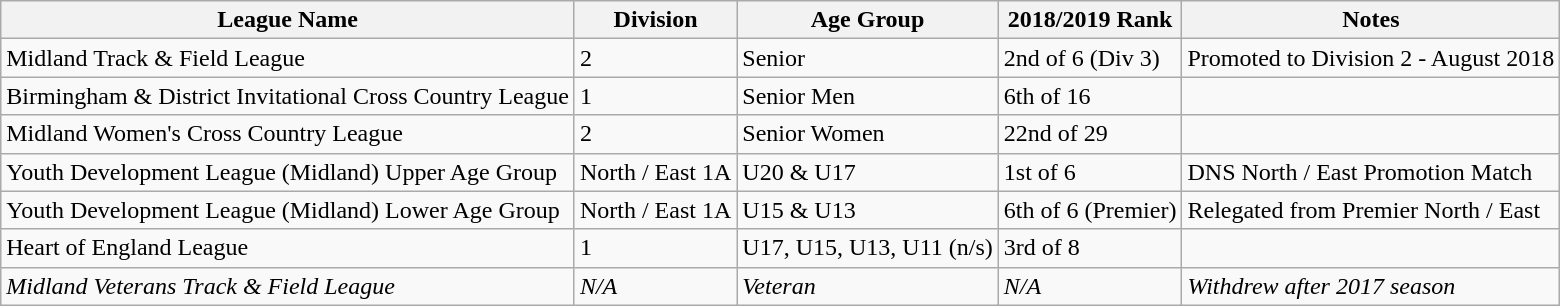<table class="wikitable">
<tr>
<th>League Name</th>
<th>Division</th>
<th>Age Group</th>
<th>2018/2019 Rank</th>
<th>Notes</th>
</tr>
<tr>
<td>Midland Track & Field League</td>
<td>2</td>
<td>Senior</td>
<td>2nd of 6 (Div 3)</td>
<td>Promoted to Division 2 - August 2018</td>
</tr>
<tr>
<td>Birmingham & District Invitational Cross Country League</td>
<td>1</td>
<td>Senior Men</td>
<td>6th of 16</td>
<td></td>
</tr>
<tr>
<td>Midland Women's Cross Country League</td>
<td>2</td>
<td>Senior Women</td>
<td>22nd of 29</td>
<td></td>
</tr>
<tr>
<td>Youth Development League (Midland) Upper Age Group</td>
<td>North / East 1A</td>
<td>U20 & U17</td>
<td>1st of 6</td>
<td>DNS North / East Promotion Match</td>
</tr>
<tr>
<td>Youth Development League (Midland) Lower Age Group</td>
<td>North / East 1A</td>
<td>U15 & U13</td>
<td>6th of 6 (Premier)</td>
<td>Relegated from Premier North / East</td>
</tr>
<tr>
<td>Heart of England League</td>
<td>1</td>
<td>U17, U15, U13, U11 (n/s)</td>
<td>3rd of 8</td>
<td></td>
</tr>
<tr>
<td><em>Midland Veterans Track & Field League</em></td>
<td><em>N/A</em></td>
<td><em>Veteran</em></td>
<td><em>N/A</em></td>
<td><em>Withdrew after 2017 season</em></td>
</tr>
</table>
